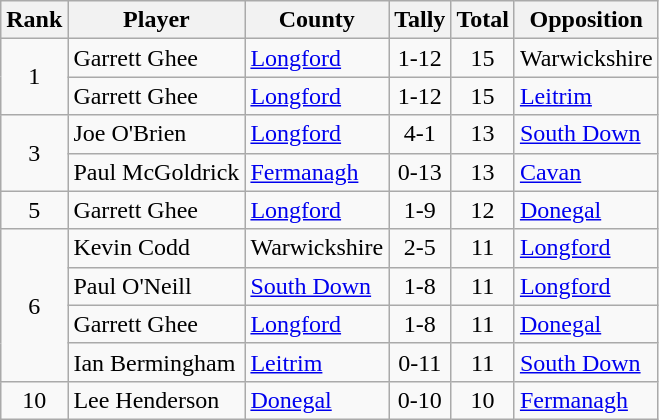<table class="wikitable">
<tr>
<th>Rank</th>
<th>Player</th>
<th>County</th>
<th>Tally</th>
<th>Total</th>
<th>Opposition</th>
</tr>
<tr>
<td rowspan=2 align=center>1</td>
<td>Garrett Ghee</td>
<td><a href='#'>Longford</a></td>
<td align=center>1-12</td>
<td align=center>15</td>
<td>Warwickshire</td>
</tr>
<tr>
<td>Garrett Ghee</td>
<td><a href='#'>Longford</a></td>
<td align=center>1-12</td>
<td align=center>15</td>
<td><a href='#'>Leitrim</a></td>
</tr>
<tr>
<td rowspan=2 align=center>3</td>
<td>Joe O'Brien</td>
<td><a href='#'>Longford</a></td>
<td align=center>4-1</td>
<td align=center>13</td>
<td><a href='#'>South Down</a></td>
</tr>
<tr>
<td>Paul McGoldrick</td>
<td><a href='#'>Fermanagh</a></td>
<td align=center>0-13</td>
<td align=center>13</td>
<td><a href='#'>Cavan</a></td>
</tr>
<tr>
<td rowspan=1 align=center>5</td>
<td>Garrett Ghee</td>
<td><a href='#'>Longford</a></td>
<td align=center>1-9</td>
<td align=center>12</td>
<td><a href='#'>Donegal</a></td>
</tr>
<tr>
<td rowspan=4 align=center>6</td>
<td>Kevin Codd</td>
<td>Warwickshire</td>
<td align=center>2-5</td>
<td align=center>11</td>
<td><a href='#'>Longford</a></td>
</tr>
<tr>
<td>Paul O'Neill</td>
<td><a href='#'>South Down</a></td>
<td align=center>1-8</td>
<td align=center>11</td>
<td><a href='#'>Longford</a></td>
</tr>
<tr>
<td>Garrett Ghee</td>
<td><a href='#'>Longford</a></td>
<td align=center>1-8</td>
<td align=center>11</td>
<td><a href='#'>Donegal</a></td>
</tr>
<tr>
<td>Ian Bermingham</td>
<td><a href='#'>Leitrim</a></td>
<td align=center>0-11</td>
<td align=center>11</td>
<td><a href='#'>South Down</a></td>
</tr>
<tr>
<td rowspan=1 align=center>10</td>
<td>Lee Henderson</td>
<td><a href='#'>Donegal</a></td>
<td align=center>0-10</td>
<td align=center>10</td>
<td><a href='#'>Fermanagh</a></td>
</tr>
</table>
